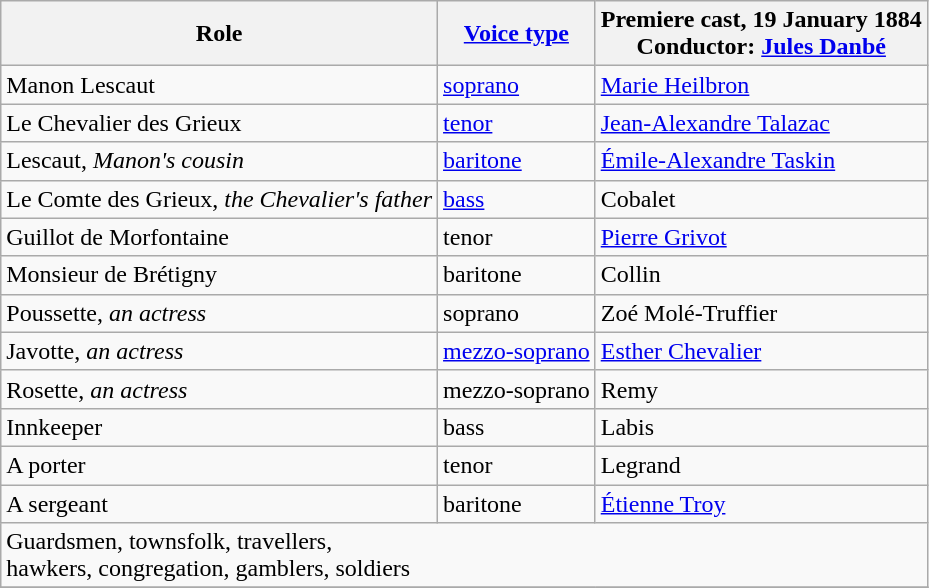<table class="wikitable">
<tr>
<th>Role</th>
<th><a href='#'>Voice type</a></th>
<th>Premiere cast, 19 January 1884<br>Conductor: <a href='#'>Jules Danbé</a></th>
</tr>
<tr>
<td>Manon Lescaut</td>
<td><a href='#'>soprano</a></td>
<td><a href='#'>Marie Heilbron</a></td>
</tr>
<tr>
<td>Le Chevalier des Grieux</td>
<td><a href='#'>tenor</a></td>
<td><a href='#'>Jean-Alexandre Talazac</a></td>
</tr>
<tr>
<td>Lescaut, <em>Manon's cousin</em></td>
<td><a href='#'>baritone</a></td>
<td><a href='#'>Émile-Alexandre Taskin</a></td>
</tr>
<tr>
<td>Le Comte des Grieux, <em>the Chevalier's father</em></td>
<td><a href='#'>bass</a></td>
<td>Cobalet</td>
</tr>
<tr>
<td>Guillot de Morfontaine</td>
<td>tenor</td>
<td><a href='#'>Pierre Grivot</a></td>
</tr>
<tr>
<td>Monsieur de Brétigny</td>
<td>baritone</td>
<td>Collin</td>
</tr>
<tr>
<td>Poussette, <em>an actress</em></td>
<td>soprano</td>
<td>Zoé Molé-Truffier</td>
</tr>
<tr>
<td>Javotte, <em>an actress</em></td>
<td><a href='#'>mezzo-soprano</a></td>
<td><a href='#'>Esther Chevalier</a></td>
</tr>
<tr>
<td>Rosette, <em>an actress</em></td>
<td>mezzo-soprano</td>
<td>Remy</td>
</tr>
<tr>
<td>Innkeeper</td>
<td>bass</td>
<td>Labis</td>
</tr>
<tr>
<td>A porter</td>
<td>tenor</td>
<td>Legrand</td>
</tr>
<tr>
<td>A sergeant</td>
<td>baritone</td>
<td><a href='#'>Étienne Troy</a></td>
</tr>
<tr>
<td colspan="3">Guardsmen, townsfolk, travellers,<br>hawkers, congregation, gamblers, soldiers</td>
</tr>
<tr>
</tr>
</table>
